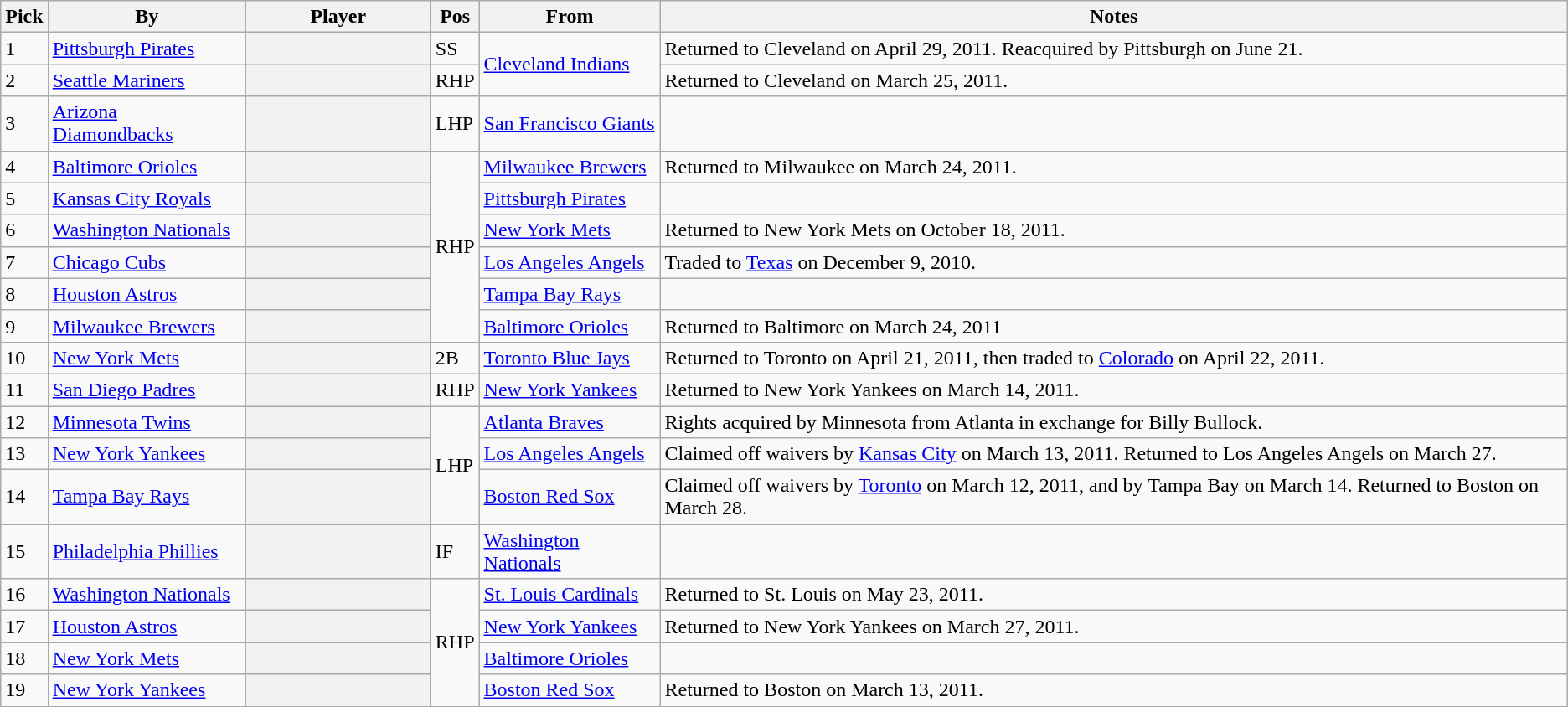<table class="wikitable sortable plainrowheaders">
<tr>
<th scope="col">Pick</th>
<th scope="col" style="width:150px;">By</th>
<th scope="col" style="width:140px;">Player</th>
<th scope="col">Pos</th>
<th scope="col">From</th>
<th scope="col">Notes</th>
</tr>
<tr>
<td>1</td>
<td><a href='#'>Pittsburgh Pirates</a></td>
<th scope="row"></th>
<td>SS</td>
<td rowspan="2"><a href='#'>Cleveland Indians</a></td>
<td>Returned to Cleveland on April 29, 2011. Reacquired by Pittsburgh on June 21.</td>
</tr>
<tr>
<td>2</td>
<td><a href='#'>Seattle Mariners</a></td>
<th scope="row"></th>
<td>RHP</td>
<td>Returned to Cleveland on March 25, 2011.</td>
</tr>
<tr>
<td>3</td>
<td><a href='#'>Arizona Diamondbacks</a></td>
<th scope="row"></th>
<td>LHP</td>
<td><a href='#'>San Francisco Giants</a></td>
<td></td>
</tr>
<tr>
<td>4</td>
<td><a href='#'>Baltimore Orioles</a></td>
<th scope="row"></th>
<td rowspan="6">RHP</td>
<td><a href='#'>Milwaukee Brewers</a></td>
<td>Returned to Milwaukee on March 24, 2011.</td>
</tr>
<tr>
<td>5</td>
<td><a href='#'>Kansas City Royals</a></td>
<th scope="row"></th>
<td><a href='#'>Pittsburgh Pirates</a></td>
<td></td>
</tr>
<tr>
<td>6</td>
<td><a href='#'>Washington Nationals</a></td>
<th scope="row"></th>
<td><a href='#'>New York Mets</a></td>
<td>Returned to New York Mets on October 18, 2011.</td>
</tr>
<tr>
<td>7</td>
<td><a href='#'>Chicago Cubs</a></td>
<th scope="row"></th>
<td><a href='#'>Los Angeles Angels</a></td>
<td>Traded to <a href='#'>Texas</a> on December 9, 2010.</td>
</tr>
<tr>
<td>8</td>
<td><a href='#'>Houston Astros</a></td>
<th scope="row"></th>
<td><a href='#'>Tampa Bay Rays</a></td>
<td></td>
</tr>
<tr>
<td>9</td>
<td><a href='#'>Milwaukee Brewers</a></td>
<th scope="row"></th>
<td><a href='#'>Baltimore Orioles</a></td>
<td>Returned to Baltimore on March 24, 2011</td>
</tr>
<tr>
<td>10</td>
<td><a href='#'>New York Mets</a></td>
<th scope="row"></th>
<td>2B</td>
<td><a href='#'>Toronto Blue Jays</a></td>
<td>Returned to Toronto on April 21, 2011, then traded to <a href='#'>Colorado</a> on April 22, 2011.</td>
</tr>
<tr>
<td>11</td>
<td><a href='#'>San Diego Padres</a></td>
<th scope="row"></th>
<td>RHP</td>
<td><a href='#'>New York Yankees</a></td>
<td>Returned to New York Yankees on March 14, 2011.</td>
</tr>
<tr>
<td>12</td>
<td><a href='#'>Minnesota Twins</a></td>
<th scope="row"></th>
<td rowspan="3">LHP</td>
<td><a href='#'>Atlanta Braves</a></td>
<td>Rights acquired by Minnesota from Atlanta in exchange for Billy Bullock.</td>
</tr>
<tr>
<td>13</td>
<td><a href='#'>New York Yankees</a></td>
<th scope="row"></th>
<td><a href='#'>Los Angeles Angels </a></td>
<td>Claimed off waivers by <a href='#'>Kansas City</a> on March 13, 2011. Returned to Los Angeles Angels on March 27.</td>
</tr>
<tr>
<td>14</td>
<td><a href='#'>Tampa Bay Rays</a></td>
<th scope="row"></th>
<td><a href='#'>Boston Red Sox</a></td>
<td>Claimed off waivers by <a href='#'>Toronto</a> on March 12, 2011, and by Tampa Bay on March 14. Returned to Boston on March 28.</td>
</tr>
<tr>
<td>15</td>
<td><a href='#'>Philadelphia Phillies</a></td>
<th scope="row"></th>
<td>IF</td>
<td><a href='#'>Washington Nationals</a></td>
<td></td>
</tr>
<tr>
<td>16</td>
<td><a href='#'>Washington Nationals</a></td>
<th scope="row"></th>
<td rowspan="4">RHP</td>
<td><a href='#'>St. Louis Cardinals</a></td>
<td>Returned to St. Louis on May 23, 2011.</td>
</tr>
<tr>
<td>17</td>
<td><a href='#'>Houston Astros</a></td>
<th scope="row"></th>
<td><a href='#'>New York Yankees</a></td>
<td>Returned to New York Yankees on March 27, 2011.</td>
</tr>
<tr>
<td>18</td>
<td><a href='#'>New York Mets</a></td>
<th scope="row"></th>
<td><a href='#'>Baltimore Orioles</a></td>
<td></td>
</tr>
<tr>
<td>19</td>
<td><a href='#'>New York Yankees</a></td>
<th scope="row"></th>
<td><a href='#'>Boston Red Sox</a></td>
<td>Returned to Boston on March 13, 2011.</td>
</tr>
</table>
